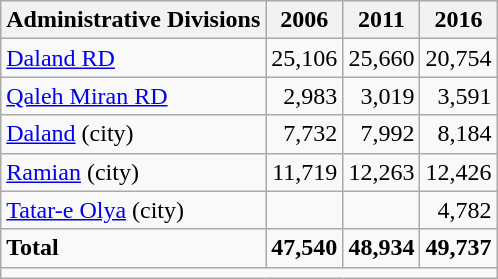<table class="wikitable">
<tr>
<th>Administrative Divisions</th>
<th>2006</th>
<th>2011</th>
<th>2016</th>
</tr>
<tr>
<td><a href='#'>Daland RD</a></td>
<td style="text-align: right;">25,106</td>
<td style="text-align: right;">25,660</td>
<td style="text-align: right;">20,754</td>
</tr>
<tr>
<td><a href='#'>Qaleh Miran RD</a></td>
<td style="text-align: right;">2,983</td>
<td style="text-align: right;">3,019</td>
<td style="text-align: right;">3,591</td>
</tr>
<tr>
<td><a href='#'>Daland</a> (city)</td>
<td style="text-align: right;">7,732</td>
<td style="text-align: right;">7,992</td>
<td style="text-align: right;">8,184</td>
</tr>
<tr>
<td><a href='#'>Ramian</a> (city)</td>
<td style="text-align: right;">11,719</td>
<td style="text-align: right;">12,263</td>
<td style="text-align: right;">12,426</td>
</tr>
<tr>
<td><a href='#'>Tatar-e Olya</a> (city)</td>
<td style="text-align: right;"></td>
<td style="text-align: right;"></td>
<td style="text-align: right;">4,782</td>
</tr>
<tr>
<td><strong>Total</strong></td>
<td style="text-align: right;"><strong>47,540</strong></td>
<td style="text-align: right;"><strong>48,934</strong></td>
<td style="text-align: right;"><strong>49,737</strong></td>
</tr>
<tr>
<td colspan=4></td>
</tr>
</table>
